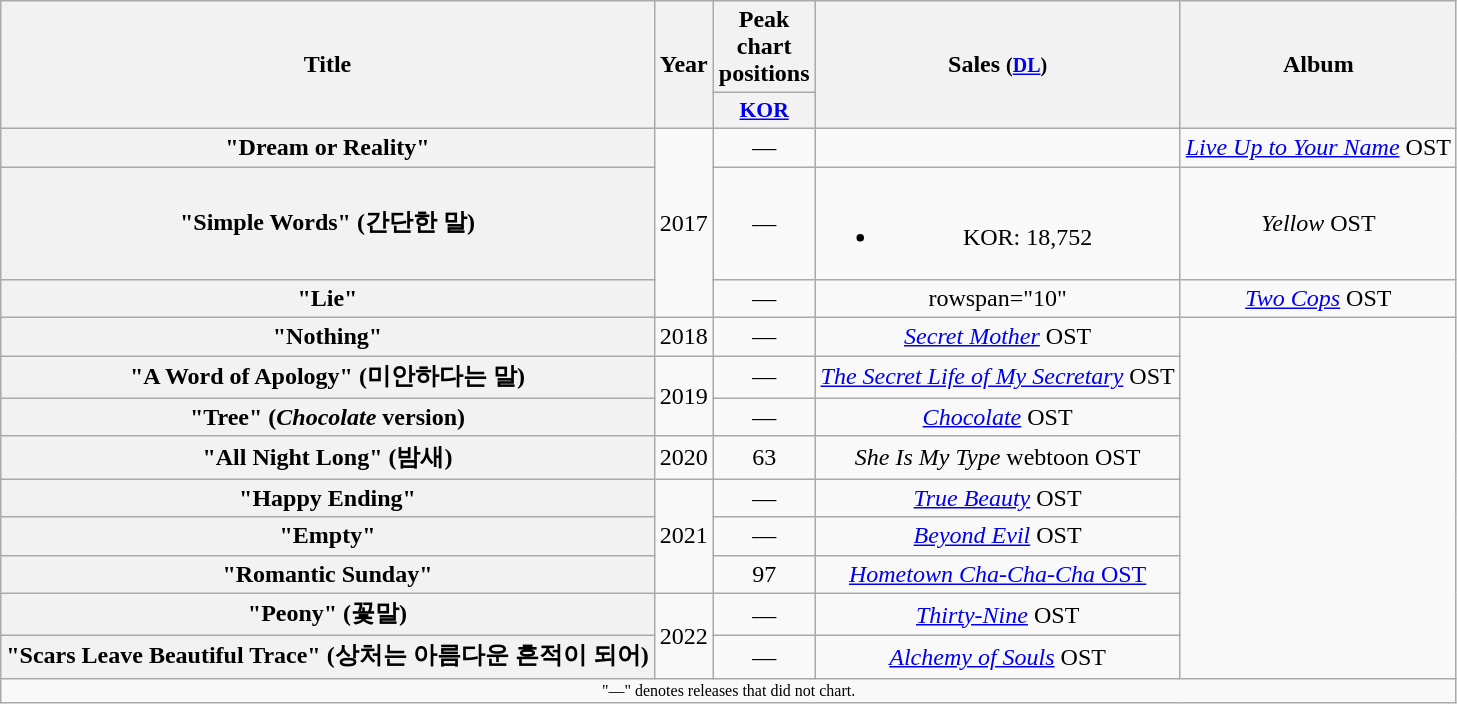<table class="wikitable plainrowheaders" style="text-align:center;">
<tr>
<th rowspan="2" scope="col">Title</th>
<th rowspan="2" scope="col">Year</th>
<th colspan="1" scope="col">Peak chart <br>positions</th>
<th rowspan="2" scope="col">Sales <small>(<a href='#'>DL</a>)</small></th>
<th rowspan="2" scope="col">Album</th>
</tr>
<tr>
<th scope="col" style="width:3.5em;font-size:90%;"><a href='#'>KOR</a><br></th>
</tr>
<tr>
<th scope="row">"Dream or Reality"</th>
<td rowspan="3">2017</td>
<td>—</td>
<td></td>
<td><em><a href='#'>Live Up to Your Name</a></em> OST</td>
</tr>
<tr>
<th scope="row">"Simple Words" (간단한 말)</th>
<td>—</td>
<td><br><ul><li>KOR: 18,752</li></ul></td>
<td><em>Yellow</em> OST</td>
</tr>
<tr>
<th scope="row">"Lie"</th>
<td>—</td>
<td>rowspan="10" </td>
<td><em><a href='#'>Two Cops</a></em> OST</td>
</tr>
<tr>
<th scope="row">"Nothing"</th>
<td>2018</td>
<td>—</td>
<td><em><a href='#'>Secret Mother</a></em> OST</td>
</tr>
<tr>
<th scope="row">"A Word of Apology" (미안하다는 말)</th>
<td rowspan="2">2019</td>
<td>—</td>
<td><em><a href='#'>The Secret Life of My Secretary</a></em> OST</td>
</tr>
<tr>
<th scope="row">"Tree" (<em>Chocolate</em> version)</th>
<td>—</td>
<td><em><a href='#'>Chocolate</a></em> OST</td>
</tr>
<tr>
<th scope="row">"All Night Long" (밤새)</th>
<td>2020</td>
<td>63</td>
<td><em>She Is My Type</em> webtoon OST</td>
</tr>
<tr>
<th scope="row">"Happy Ending"</th>
<td rowspan="3">2021</td>
<td>—</td>
<td><em><a href='#'>True Beauty</a></em> OST</td>
</tr>
<tr>
<th scope="row">"Empty"</th>
<td>—</td>
<td><em><a href='#'>Beyond Evil</a></em> OST</td>
</tr>
<tr>
<th scope="row">"Romantic Sunday"</th>
<td>97</td>
<td><a href='#'><em>Hometown Cha-Cha-Cha</em> OST</a></td>
</tr>
<tr>
<th scope="row">"Peony" (꽃말)</th>
<td rowspan="2">2022</td>
<td>—</td>
<td><em><a href='#'>Thirty-Nine</a></em> OST</td>
</tr>
<tr>
<th scope="row">"Scars Leave Beautiful Trace" (상처는 아름다운 흔적이 되어)</th>
<td>—</td>
<td><em><a href='#'>Alchemy of Souls</a></em> OST</td>
</tr>
<tr>
<td colspan="5" align="center" style="font-size:8pt;">"—" denotes releases that did not chart.</td>
</tr>
</table>
